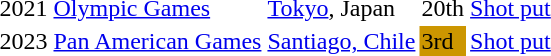<table>
<tr>
<td>2021</td>
<td><a href='#'>Olympic Games</a></td>
<td><a href='#'>Tokyo</a>, Japan</td>
<td>20th</td>
<td><a href='#'>Shot put</a></td>
<td></td>
<td></td>
</tr>
<tr>
<td>2023</td>
<td><a href='#'>Pan American Games</a></td>
<td><a href='#'>Santiago, Chile</a></td>
<td bgcolor=cc9966r>3rd</td>
<td><a href='#'>Shot put</a></td>
<td></td>
<td></td>
</tr>
</table>
